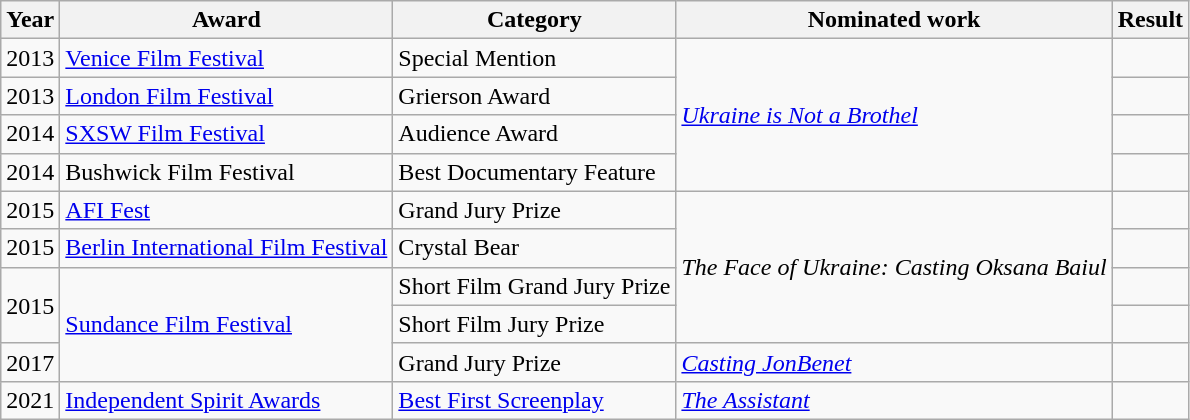<table class="wikitable">
<tr>
<th>Year</th>
<th>Award</th>
<th>Category</th>
<th>Nominated work</th>
<th>Result</th>
</tr>
<tr>
<td>2013</td>
<td><a href='#'>Venice Film Festival</a></td>
<td>Special Mention</td>
<td rowspan=4><em><a href='#'>Ukraine is Not a Brothel</a></em></td>
<td></td>
</tr>
<tr>
<td>2013</td>
<td><a href='#'>London Film Festival</a></td>
<td>Grierson Award</td>
<td></td>
</tr>
<tr>
<td>2014</td>
<td><a href='#'>SXSW Film Festival</a></td>
<td>Audience Award</td>
<td></td>
</tr>
<tr>
<td>2014</td>
<td>Bushwick Film Festival</td>
<td>Best Documentary Feature</td>
<td></td>
</tr>
<tr>
<td>2015</td>
<td><a href='#'>AFI Fest</a></td>
<td>Grand Jury Prize</td>
<td rowspan=4><em>The Face of Ukraine: Casting Oksana Baiul</em></td>
<td></td>
</tr>
<tr>
<td>2015</td>
<td><a href='#'>Berlin International Film Festival</a></td>
<td>Crystal Bear</td>
<td></td>
</tr>
<tr>
<td rowspan=2>2015</td>
<td rowspan=3><a href='#'>Sundance Film Festival</a></td>
<td>Short Film Grand Jury Prize</td>
<td></td>
</tr>
<tr>
<td>Short Film Jury Prize</td>
<td></td>
</tr>
<tr>
<td>2017</td>
<td>Grand Jury Prize</td>
<td><em><a href='#'>Casting JonBenet</a></em></td>
<td></td>
</tr>
<tr>
<td>2021</td>
<td><a href='#'>Independent Spirit Awards</a></td>
<td><a href='#'>Best First Screenplay</a></td>
<td><em><a href='#'>The Assistant</a></em></td>
<td></td>
</tr>
</table>
